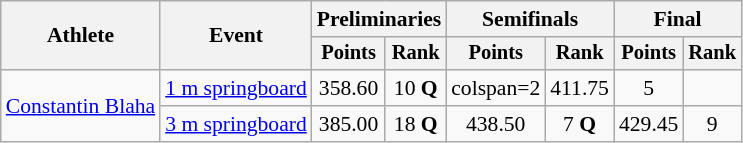<table class=wikitable style="font-size:90%;">
<tr>
<th rowspan="2">Athlete</th>
<th rowspan="2">Event</th>
<th colspan="2">Preliminaries</th>
<th colspan="2">Semifinals</th>
<th colspan="2">Final</th>
</tr>
<tr style="font-size:95%">
<th>Points</th>
<th>Rank</th>
<th>Points</th>
<th>Rank</th>
<th>Points</th>
<th>Rank</th>
</tr>
<tr align=center>
<td align=left rowspan=2><a href='#'>Constantin Blaha</a></td>
<td align=left><a href='#'>1 m springboard</a></td>
<td>358.60</td>
<td>10 <strong>Q</strong></td>
<td>colspan=2 </td>
<td>411.75</td>
<td>5</td>
</tr>
<tr align=center>
<td align=left><a href='#'>3 m springboard</a></td>
<td>385.00</td>
<td>18 <strong>Q</strong></td>
<td>438.50</td>
<td>7 <strong>Q</strong></td>
<td>429.45</td>
<td>9</td>
</tr>
</table>
